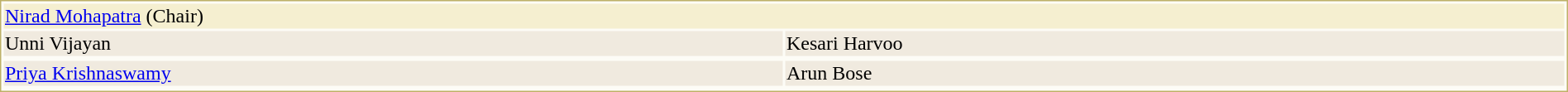<table style="width:100%;border: 1px solid #BEB168;background-color:#FDFCF6;">
<tr>
<td colspan="2" style="background-color:#F5EFD0;"><a href='#'>Nirad Mohapatra</a> (Chair)</td>
</tr>
<tr style="background-color:#F0EADF;">
<td style="width:50%">Unni Vijayan</td>
<td style="width:50%">Kesari Harvoo</td>
</tr>
<tr style="vertical-align:top;">
</tr>
<tr style="background-color:#F0EADF;">
<td style="width:50%"><a href='#'>Priya Krishnaswamy</a></td>
<td style="width:50%">Arun Bose</td>
</tr>
<tr style="vertical-align:top;">
</tr>
</table>
